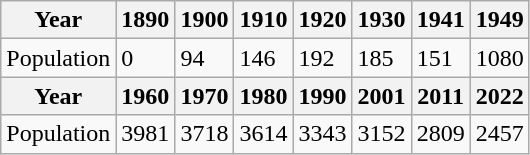<table class="wikitable">
<tr>
<th>Year</th>
<th>1890</th>
<th>1900</th>
<th>1910</th>
<th>1920</th>
<th>1930</th>
<th>1941</th>
<th>1949</th>
</tr>
<tr>
<td>Population</td>
<td>0</td>
<td>94</td>
<td>146</td>
<td>192</td>
<td>185</td>
<td>151</td>
<td>1080</td>
</tr>
<tr>
<th>Year</th>
<th>1960</th>
<th>1970</th>
<th>1980</th>
<th>1990</th>
<th>2001</th>
<th>2011</th>
<th>2022</th>
</tr>
<tr>
<td>Population</td>
<td>3981</td>
<td>3718</td>
<td>3614</td>
<td>3343</td>
<td>3152</td>
<td>2809</td>
<td>2457</td>
</tr>
</table>
